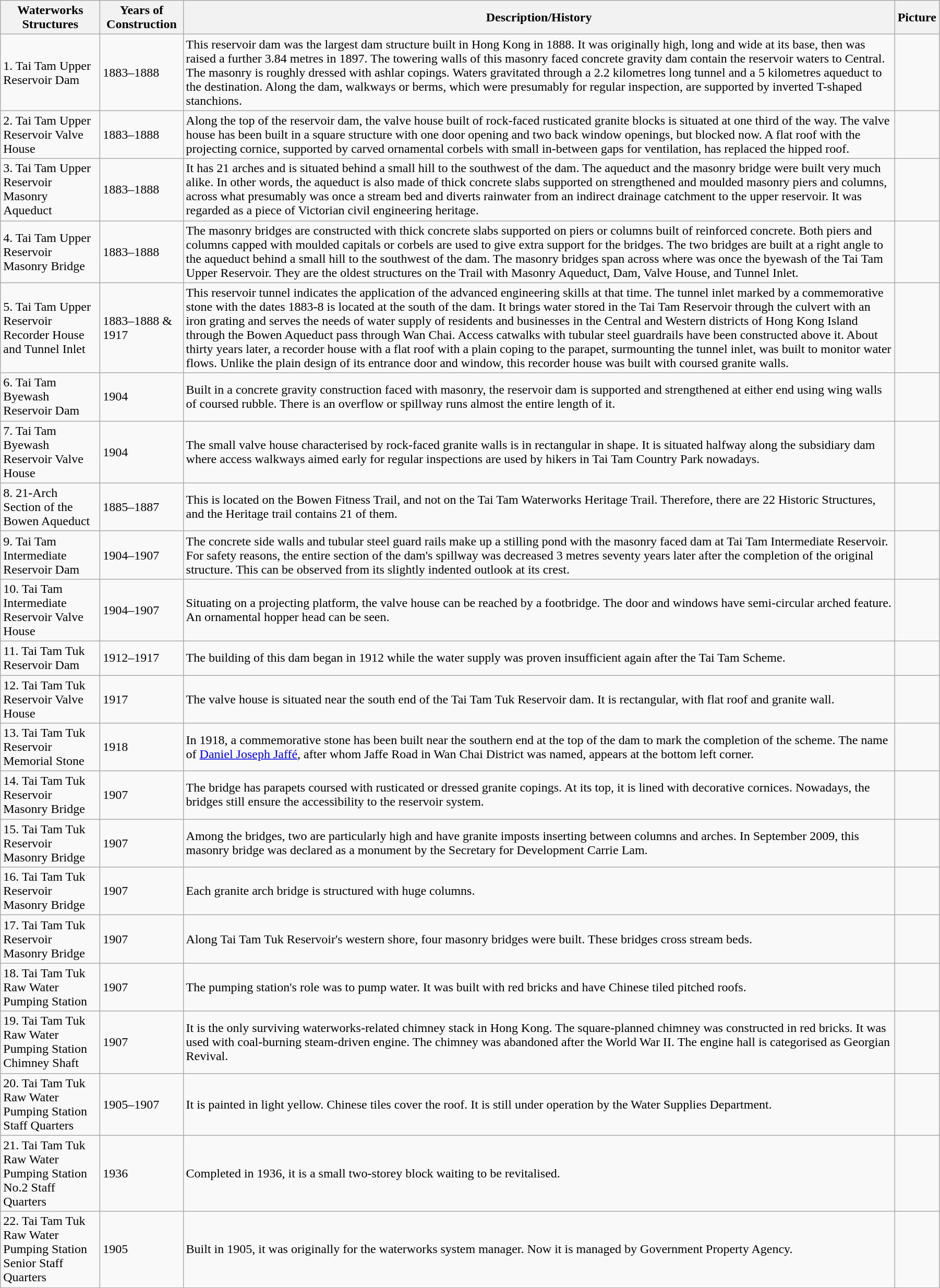<table class="wikitable" style="width:95%">
<tr>
<th style="width:120px;">Waterworks Structures</th>
<th>Years of Construction</th>
<th>Description/History</th>
<th>Picture</th>
</tr>
<tr>
<td>1. Tai Tam Upper Reservoir Dam</td>
<td>1883–1888</td>
<td>This reservoir dam was the largest dam structure built in Hong Kong in 1888. It was originally  high,  long and  wide at its base, then was raised a further 3.84 metres in 1897. The towering walls of this masonry faced concrete gravity dam contain the reservoir waters to Central. The masonry is roughly dressed with ashlar copings. Waters gravitated through a 2.2 kilometres long tunnel and a 5 kilometres aqueduct to the destination. Along the dam, walkways or berms, which were presumably for regular inspection, are supported by inverted T-shaped stanchions.</td>
<td></td>
</tr>
<tr>
<td>2. Tai Tam Upper Reservoir Valve House</td>
<td>1883–1888</td>
<td>Along the top of the reservoir dam, the valve house built of rock-faced rusticated granite blocks is situated at one third of the way. The valve house has been built in a square structure with one door opening and two back window openings, but blocked now. A flat roof with the projecting cornice, supported by carved ornamental corbels with small in-between gaps for ventilation, has replaced the hipped roof.</td>
<td></td>
</tr>
<tr>
<td>3. Tai Tam Upper Reservoir Masonry Aqueduct</td>
<td>1883–1888</td>
<td>It has 21 arches and is situated behind a small hill to the southwest of the dam. The aqueduct and the masonry bridge were built very much alike. In other words, the aqueduct is also made of thick concrete slabs supported on strengthened and moulded masonry piers and columns, across what presumably was once a stream bed and diverts rainwater from an indirect drainage catchment to the upper reservoir. It was regarded as a piece of Victorian civil engineering heritage.</td>
<td></td>
</tr>
<tr>
<td>4. Tai Tam Upper Reservoir Masonry Bridge</td>
<td>1883–1888</td>
<td>The masonry bridges are constructed with thick concrete slabs supported on piers or columns built of reinforced concrete. Both piers and columns capped with moulded capitals or corbels are used to give extra support for the bridges. The two bridges are built at a right angle to the aqueduct behind a small hill to the southwest of the dam. The masonry bridges span across where was once the byewash of the Tai Tam Upper Reservoir. They are the oldest structures on the Trail with Masonry Aqueduct, Dam, Valve House, and Tunnel Inlet.</td>
<td></td>
</tr>
<tr>
<td>5. Tai Tam Upper Reservoir Recorder House and Tunnel Inlet</td>
<td>1883–1888 & 1917</td>
<td>This reservoir tunnel indicates the application of the advanced engineering skills at that time. The tunnel inlet marked by a commemorative stone with the dates 1883-8 is located at the south of the dam. It brings water stored in the Tai Tam Reservoir through the culvert with an iron grating and serves the needs of water supply of residents and businesses in the Central and Western districts of Hong Kong Island through the Bowen Aqueduct pass through Wan Chai. Access catwalks with tubular steel guardrails have been constructed above it. About thirty years later, a recorder house with a flat roof with a plain coping to the parapet, surmounting the tunnel inlet, was built to monitor water flows. Unlike the plain design of its entrance door and window, this recorder house was built with coursed granite walls.</td>
<td></td>
</tr>
<tr>
<td>6. Tai Tam Byewash Reservoir Dam</td>
<td>1904</td>
<td>Built in a concrete gravity construction faced with masonry, the reservoir dam is supported and strengthened at either end using wing walls of coursed rubble. There is an overflow or spillway runs almost the entire length of it.</td>
<td></td>
</tr>
<tr>
<td>7. Tai Tam Byewash Reservoir Valve House</td>
<td>1904</td>
<td>The small valve house characterised by rock-faced granite walls is in rectangular in shape. It is situated halfway along the subsidiary dam where access walkways aimed early for regular inspections are used by hikers in Tai Tam Country Park nowadays.</td>
<td></td>
</tr>
<tr>
<td>8. 21-Arch Section of the Bowen Aqueduct</td>
<td>1885–1887</td>
<td>This is located on the Bowen Fitness Trail, and not on the Tai Tam Waterworks Heritage Trail. Therefore, there are 22 Historic Structures, and the Heritage trail contains 21 of them.</td>
<td></td>
</tr>
<tr>
<td>9. Tai Tam Intermediate Reservoir Dam</td>
<td>1904–1907</td>
<td>The concrete side walls and tubular steel guard rails make up a stilling pond with the masonry faced dam at Tai Tam Intermediate Reservoir. For safety reasons, the entire section of the dam's spillway was decreased 3 metres seventy years later after the completion of the original structure. This can be observed from its slightly indented outlook at its crest.</td>
<td></td>
</tr>
<tr>
<td>10. Tai Tam Intermediate Reservoir Valve House</td>
<td>1904–1907</td>
<td>Situating on a projecting platform, the valve house can be reached by a footbridge. The door and windows have semi-circular arched feature. An ornamental hopper head can be seen.</td>
<td></td>
</tr>
<tr>
<td>11. Tai Tam Tuk Reservoir Dam</td>
<td>1912–1917</td>
<td>The building of this dam began in 1912 while the water supply was proven insufficient again after the Tai Tam Scheme.</td>
<td></td>
</tr>
<tr>
<td>12. Tai Tam Tuk Reservoir Valve House</td>
<td>1917</td>
<td>The valve house is situated near the south end of the Tai Tam Tuk Reservoir dam. It is rectangular, with flat roof and granite wall.</td>
<td></td>
</tr>
<tr>
<td>13. Tai Tam Tuk Reservoir Memorial Stone</td>
<td>1918</td>
<td>In 1918, a commemorative stone has been built near the southern end at the top of the dam to mark the completion of the scheme. The name of <a href='#'>Daniel Joseph Jaffé</a>, after whom Jaffe Road in Wan Chai District was named, appears at the bottom left corner.</td>
<td></td>
</tr>
<tr>
<td>14. Tai Tam Tuk Reservoir Masonry Bridge</td>
<td>1907</td>
<td>The bridge has parapets coursed with rusticated or dressed granite copings. At its top, it is lined with decorative cornices. Nowadays, the bridges still ensure the accessibility to the reservoir system.</td>
<td></td>
</tr>
<tr>
<td>15. Tai Tam Tuk Reservoir Masonry Bridge</td>
<td>1907</td>
<td>Among the bridges, two are particularly high and have granite imposts inserting between columns and arches. In September 2009, this masonry bridge was declared as a monument by the Secretary for Development Carrie Lam.</td>
<td></td>
</tr>
<tr>
<td>16. Tai Tam Tuk Reservoir Masonry Bridge</td>
<td>1907</td>
<td>Each granite arch bridge is structured with huge columns.</td>
<td></td>
</tr>
<tr>
<td>17. Tai Tam Tuk Reservoir Masonry Bridge</td>
<td>1907</td>
<td>Along Tai Tam Tuk Reservoir's western shore, four masonry bridges were built. These bridges cross stream beds.</td>
<td></td>
</tr>
<tr>
<td>18. Tai Tam Tuk Raw Water Pumping Station</td>
<td>1907</td>
<td>The pumping station's role was to pump water. It was built with red bricks and have Chinese tiled pitched roofs.</td>
<td></td>
</tr>
<tr>
<td>19. Tai Tam Tuk Raw Water Pumping Station Chimney Shaft</td>
<td>1907</td>
<td>It is the only surviving waterworks-related chimney stack in Hong Kong. The  square-planned chimney was constructed in red bricks. It was used with coal-burning steam-driven engine. The chimney was abandoned after the World War II. The engine hall is categorised as Georgian Revival.</td>
<td></td>
</tr>
<tr>
<td>20. Tai Tam Tuk Raw Water Pumping Station Staff Quarters</td>
<td>1905–1907</td>
<td>It is painted in light yellow. Chinese tiles cover the roof. It is still under operation by the Water Supplies Department.</td>
<td></td>
</tr>
<tr>
<td>21. Tai Tam Tuk Raw Water Pumping Station No.2 Staff Quarters</td>
<td>1936</td>
<td>Completed in 1936, it is a small two-storey block waiting to be revitalised.</td>
<td></td>
</tr>
<tr>
<td>22. Tai Tam Tuk Raw Water Pumping Station Senior Staff Quarters</td>
<td>1905</td>
<td>Built in 1905, it was originally for the waterworks system manager. Now it is managed by Government Property Agency.</td>
<td></td>
</tr>
</table>
